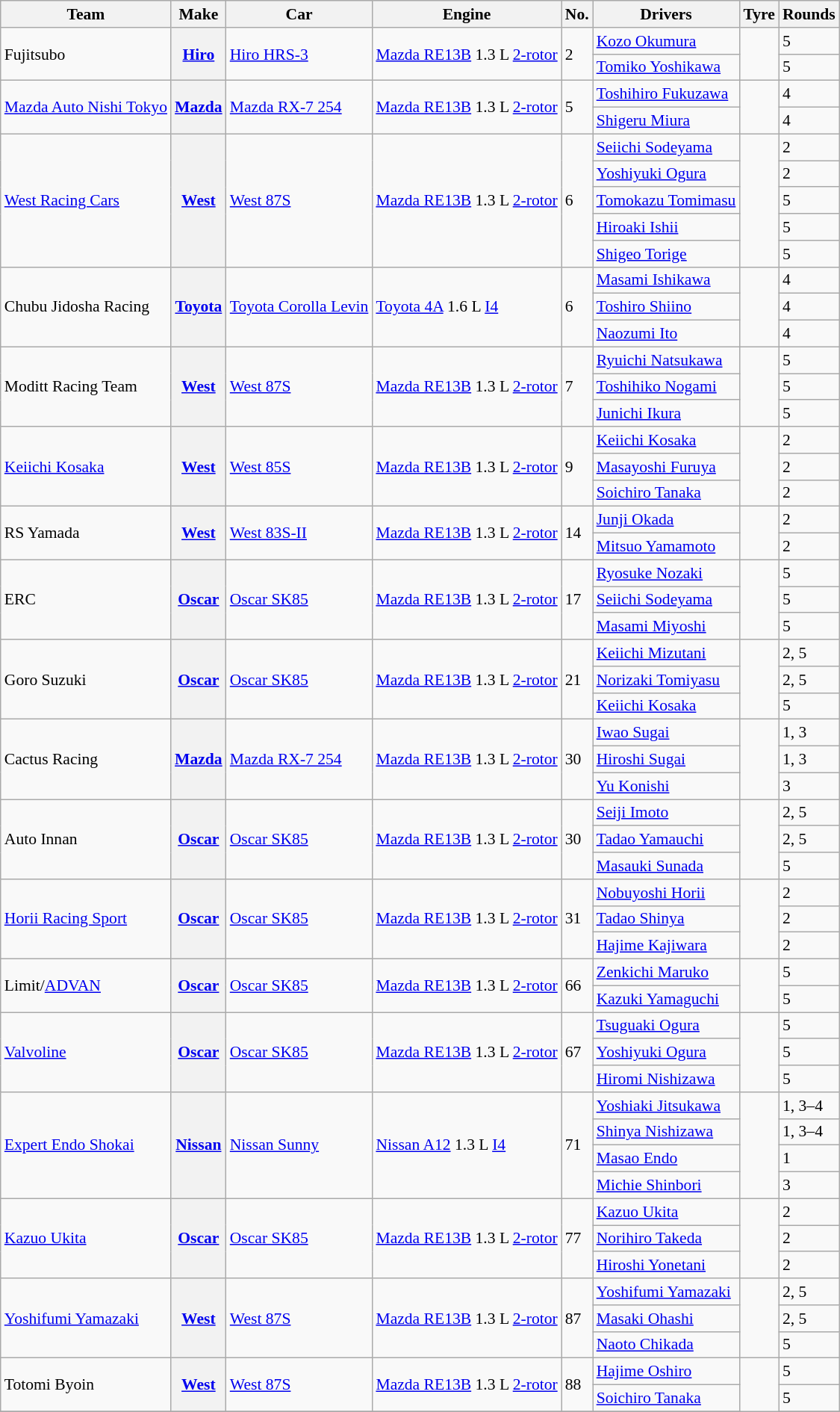<table class="wikitable" style="font-size: 90%;">
<tr>
<th>Team</th>
<th>Make</th>
<th>Car</th>
<th>Engine</th>
<th>No.</th>
<th>Drivers</th>
<th>Tyre</th>
<th>Rounds</th>
</tr>
<tr>
<td rowspan=2>Fujitsubo</td>
<th rowspan=2><a href='#'>Hiro</a></th>
<td rowspan=2><a href='#'>Hiro HRS-3</a></td>
<td rowspan=2><a href='#'>Mazda RE13B</a> 1.3 L <a href='#'>2-rotor</a></td>
<td rowspan=2>2</td>
<td> <a href='#'>Kozo Okumura</a></td>
<td align=center rowspan=2></td>
<td>5</td>
</tr>
<tr>
<td> <a href='#'>Tomiko Yoshikawa</a></td>
<td>5</td>
</tr>
<tr>
<td rowspan=2><a href='#'>Mazda Auto Nishi Tokyo</a></td>
<th rowspan=2><a href='#'>Mazda</a></th>
<td rowspan=2><a href='#'>Mazda RX-7 254</a></td>
<td rowspan=2><a href='#'>Mazda RE13B</a> 1.3 L <a href='#'>2-rotor</a></td>
<td rowspan=2>5</td>
<td> <a href='#'>Toshihiro Fukuzawa</a></td>
<td align=center rowspan=2></td>
<td>4</td>
</tr>
<tr>
<td> <a href='#'>Shigeru Miura</a></td>
<td>4</td>
</tr>
<tr>
<td rowspan=5><a href='#'>West Racing Cars</a></td>
<th rowspan=5><a href='#'>West</a></th>
<td rowspan=5><a href='#'>West 87S</a></td>
<td rowspan=5><a href='#'>Mazda RE13B</a> 1.3 L <a href='#'>2-rotor</a></td>
<td rowspan=5>6</td>
<td> <a href='#'>Seiichi Sodeyama</a></td>
<td align=center rowspan=5></td>
<td>2</td>
</tr>
<tr>
<td> <a href='#'>Yoshiyuki Ogura</a></td>
<td>2</td>
</tr>
<tr>
<td> <a href='#'>Tomokazu Tomimasu</a></td>
<td>5</td>
</tr>
<tr>
<td> <a href='#'>Hiroaki Ishii</a></td>
<td>5</td>
</tr>
<tr>
<td> <a href='#'>Shigeo Torige</a></td>
<td>5</td>
</tr>
<tr>
<td rowspan=3>Chubu Jidosha Racing</td>
<th rowspan=3><a href='#'>Toyota</a></th>
<td rowspan=3><a href='#'>Toyota Corolla Levin</a></td>
<td rowspan=3><a href='#'>Toyota 4A</a> 1.6 L <a href='#'>I4</a></td>
<td rowspan=3>6</td>
<td> <a href='#'>Masami Ishikawa</a></td>
<td align=center rowspan=3></td>
<td>4</td>
</tr>
<tr>
<td> <a href='#'>Toshiro Shiino</a></td>
<td>4</td>
</tr>
<tr>
<td> <a href='#'>Naozumi Ito</a></td>
<td>4</td>
</tr>
<tr>
<td rowspan=3>Moditt Racing Team</td>
<th rowspan=3><a href='#'>West</a></th>
<td rowspan=3><a href='#'>West 87S</a></td>
<td rowspan=3><a href='#'>Mazda RE13B</a> 1.3 L <a href='#'>2-rotor</a></td>
<td rowspan=3>7</td>
<td> <a href='#'>Ryuichi Natsukawa</a></td>
<td align=center rowspan=3></td>
<td>5</td>
</tr>
<tr>
<td> <a href='#'>Toshihiko Nogami</a></td>
<td>5</td>
</tr>
<tr>
<td> <a href='#'>Junichi Ikura</a></td>
<td>5</td>
</tr>
<tr>
<td rowspan=3><a href='#'>Keiichi Kosaka</a></td>
<th rowspan=3><a href='#'>West</a></th>
<td rowspan=3><a href='#'>West 85S</a></td>
<td rowspan=3><a href='#'>Mazda RE13B</a> 1.3 L <a href='#'>2-rotor</a></td>
<td rowspan=3>9</td>
<td> <a href='#'>Keiichi Kosaka</a></td>
<td align=center rowspan=3></td>
<td>2</td>
</tr>
<tr>
<td> <a href='#'>Masayoshi Furuya</a></td>
<td>2</td>
</tr>
<tr>
<td> <a href='#'>Soichiro Tanaka</a></td>
<td>2</td>
</tr>
<tr>
<td rowspan=2>RS Yamada</td>
<th rowspan=2><a href='#'>West</a></th>
<td rowspan=2><a href='#'>West 83S-II</a></td>
<td rowspan=2><a href='#'>Mazda RE13B</a> 1.3 L <a href='#'>2-rotor</a></td>
<td rowspan=2>14</td>
<td> <a href='#'>Junji Okada</a></td>
<td align=center rowspan=2></td>
<td>2</td>
</tr>
<tr>
<td> <a href='#'>Mitsuo Yamamoto</a></td>
<td>2</td>
</tr>
<tr>
<td rowspan=3>ERC</td>
<th rowspan=3><a href='#'>Oscar</a></th>
<td rowspan=3><a href='#'>Oscar SK85</a></td>
<td rowspan=3><a href='#'>Mazda RE13B</a> 1.3 L <a href='#'>2-rotor</a></td>
<td rowspan=3>17</td>
<td> <a href='#'>Ryosuke Nozaki</a></td>
<td align=center rowspan=3></td>
<td>5</td>
</tr>
<tr>
<td> <a href='#'>Seiichi Sodeyama</a></td>
<td>5</td>
</tr>
<tr>
<td> <a href='#'>Masami Miyoshi</a></td>
<td>5</td>
</tr>
<tr>
<td rowspan=3>Goro Suzuki</td>
<th rowspan=3><a href='#'>Oscar</a></th>
<td rowspan=3><a href='#'>Oscar SK85</a></td>
<td rowspan=3><a href='#'>Mazda RE13B</a> 1.3 L <a href='#'>2-rotor</a></td>
<td rowspan=3>21</td>
<td> <a href='#'>Keiichi Mizutani</a></td>
<td align=center rowspan=3></td>
<td>2, 5</td>
</tr>
<tr>
<td> <a href='#'>Norizaki Tomiyasu</a></td>
<td>2, 5</td>
</tr>
<tr>
<td> <a href='#'>Keiichi Kosaka</a></td>
<td>5</td>
</tr>
<tr>
<td rowspan=3>Cactus Racing</td>
<th rowspan=3><a href='#'>Mazda</a></th>
<td rowspan=3><a href='#'>Mazda RX-7 254</a></td>
<td rowspan=3><a href='#'>Mazda RE13B</a> 1.3 L <a href='#'>2-rotor</a></td>
<td rowspan=3>30</td>
<td> <a href='#'>Iwao Sugai</a></td>
<td align=center rowspan=3></td>
<td>1, 3</td>
</tr>
<tr>
<td> <a href='#'>Hiroshi Sugai</a></td>
<td>1, 3</td>
</tr>
<tr>
<td> <a href='#'>Yu Konishi</a></td>
<td>3</td>
</tr>
<tr>
<td rowspan=3>Auto Innan</td>
<th rowspan=3><a href='#'>Oscar</a></th>
<td rowspan=3><a href='#'>Oscar SK85</a></td>
<td rowspan=3><a href='#'>Mazda RE13B</a> 1.3 L <a href='#'>2-rotor</a></td>
<td rowspan=3>30</td>
<td> <a href='#'>Seiji Imoto</a></td>
<td align=center rowspan=3></td>
<td>2, 5</td>
</tr>
<tr>
<td> <a href='#'>Tadao Yamauchi</a></td>
<td>2, 5</td>
</tr>
<tr>
<td> <a href='#'>Masauki Sunada</a></td>
<td>5</td>
</tr>
<tr>
<td rowspan=3><a href='#'>Horii Racing Sport</a></td>
<th rowspan=3><a href='#'>Oscar</a></th>
<td rowspan=3><a href='#'>Oscar SK85</a></td>
<td rowspan=3><a href='#'>Mazda RE13B</a> 1.3 L <a href='#'>2-rotor</a></td>
<td rowspan=3>31</td>
<td> <a href='#'>Nobuyoshi Horii</a></td>
<td align=center rowspan=3></td>
<td>2</td>
</tr>
<tr>
<td> <a href='#'>Tadao Shinya</a></td>
<td>2</td>
</tr>
<tr>
<td> <a href='#'>Hajime Kajiwara</a></td>
<td>2</td>
</tr>
<tr>
<td rowspan=2>Limit/<a href='#'>ADVAN</a></td>
<th rowspan=2><a href='#'>Oscar</a></th>
<td rowspan=2><a href='#'>Oscar SK85</a></td>
<td rowspan=2><a href='#'>Mazda RE13B</a> 1.3 L <a href='#'>2-rotor</a></td>
<td rowspan=2>66</td>
<td> <a href='#'>Zenkichi Maruko</a></td>
<td align=center rowspan=2></td>
<td>5</td>
</tr>
<tr>
<td> <a href='#'>Kazuki Yamaguchi</a></td>
<td>5</td>
</tr>
<tr>
<td rowspan=3><a href='#'>Valvoline</a></td>
<th rowspan=3><a href='#'>Oscar</a></th>
<td rowspan=3><a href='#'>Oscar SK85</a></td>
<td rowspan=3><a href='#'>Mazda RE13B</a> 1.3 L <a href='#'>2-rotor</a></td>
<td rowspan=3>67</td>
<td> <a href='#'>Tsuguaki Ogura</a></td>
<td align=center rowspan=3></td>
<td>5</td>
</tr>
<tr>
<td> <a href='#'>Yoshiyuki Ogura</a></td>
<td>5</td>
</tr>
<tr>
<td> <a href='#'>Hiromi Nishizawa</a></td>
<td>5</td>
</tr>
<tr>
<td rowspan=4><a href='#'>Expert Endo Shokai</a></td>
<th rowspan=4><a href='#'>Nissan</a></th>
<td rowspan=4><a href='#'>Nissan Sunny</a></td>
<td rowspan=4><a href='#'>Nissan A12</a> 1.3 L <a href='#'>I4</a></td>
<td rowspan=4>71</td>
<td> <a href='#'>Yoshiaki Jitsukawa</a></td>
<td align=center rowspan=4></td>
<td>1, 3–4</td>
</tr>
<tr>
<td> <a href='#'>Shinya Nishizawa</a></td>
<td>1, 3–4</td>
</tr>
<tr>
<td> <a href='#'>Masao Endo</a></td>
<td>1</td>
</tr>
<tr>
<td> <a href='#'>Michie Shinbori</a></td>
<td>3</td>
</tr>
<tr>
<td rowspan=3><a href='#'>Kazuo Ukita</a></td>
<th rowspan=3><a href='#'>Oscar</a></th>
<td rowspan=3><a href='#'>Oscar SK85</a></td>
<td rowspan=3><a href='#'>Mazda RE13B</a> 1.3 L <a href='#'>2-rotor</a></td>
<td rowspan=3>77</td>
<td> <a href='#'>Kazuo Ukita</a></td>
<td align=center rowspan=3></td>
<td>2</td>
</tr>
<tr>
<td> <a href='#'>Norihiro Takeda</a></td>
<td>2</td>
</tr>
<tr>
<td> <a href='#'>Hiroshi Yonetani</a></td>
<td>2</td>
</tr>
<tr>
<td rowspan=3><a href='#'>Yoshifumi Yamazaki</a></td>
<th rowspan=3><a href='#'>West</a></th>
<td rowspan=3><a href='#'>West 87S</a></td>
<td rowspan=3><a href='#'>Mazda RE13B</a> 1.3 L <a href='#'>2-rotor</a></td>
<td rowspan=3>87</td>
<td> <a href='#'>Yoshifumi Yamazaki</a></td>
<td align=center rowspan=3></td>
<td>2, 5</td>
</tr>
<tr>
<td> <a href='#'>Masaki Ohashi</a></td>
<td>2, 5</td>
</tr>
<tr>
<td> <a href='#'>Naoto Chikada</a></td>
<td>5</td>
</tr>
<tr>
<td rowspan=2>Totomi Byoin</td>
<th rowspan=2><a href='#'>West</a></th>
<td rowspan=2><a href='#'>West 87S</a></td>
<td rowspan=2><a href='#'>Mazda RE13B</a> 1.3 L <a href='#'>2-rotor</a></td>
<td rowspan=2>88</td>
<td> <a href='#'>Hajime Oshiro</a></td>
<td align=center rowspan=3></td>
<td>5</td>
</tr>
<tr>
<td> <a href='#'>Soichiro Tanaka</a></td>
<td>5</td>
</tr>
<tr>
</tr>
</table>
